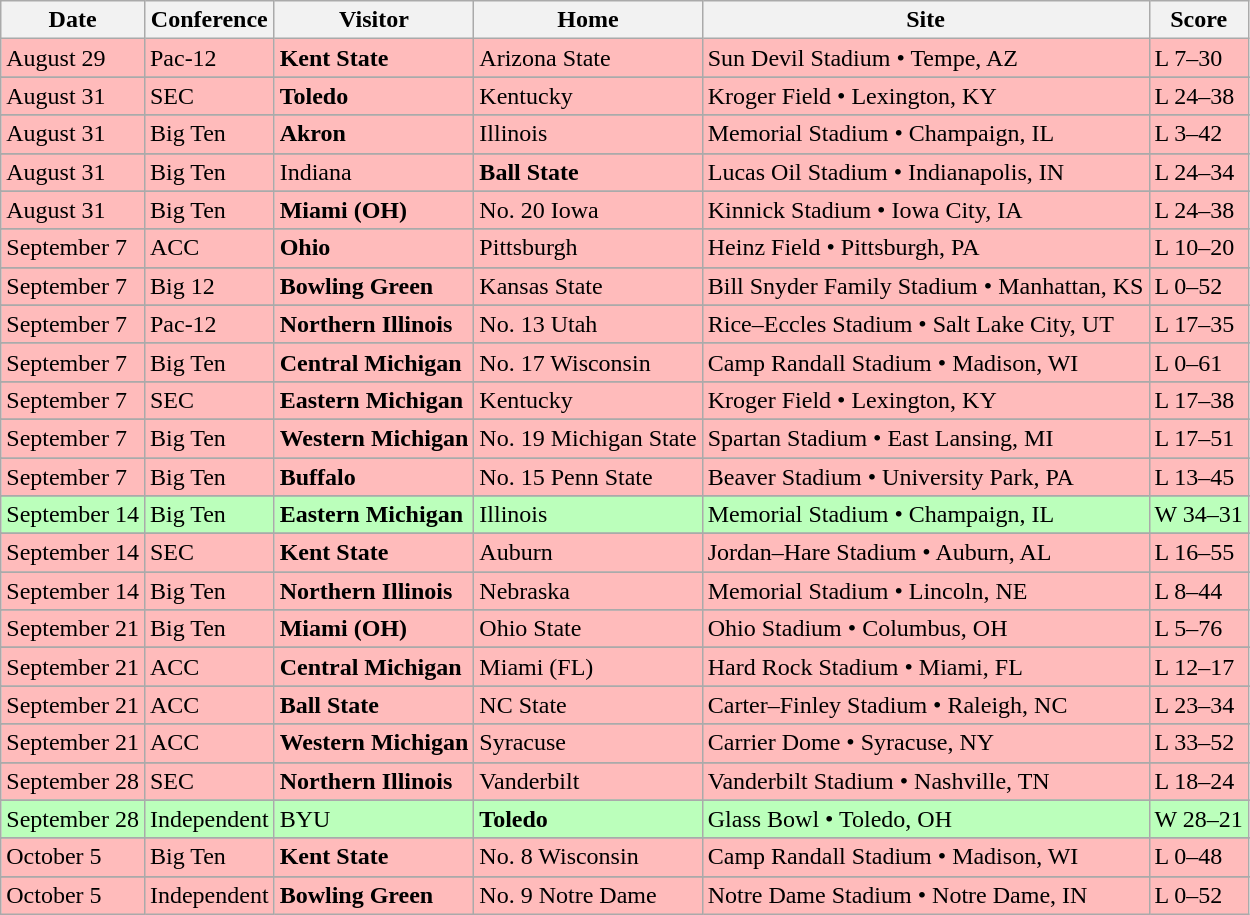<table class="wikitable">
<tr>
<th>Date</th>
<th>Conference</th>
<th>Visitor</th>
<th>Home</th>
<th>Site</th>
<th>Score</th>
</tr>
<tr style="background:#fbb">
<td>August 29</td>
<td>Pac-12</td>
<td><strong>Kent State</strong></td>
<td>Arizona State</td>
<td>Sun Devil Stadium • Tempe, AZ</td>
<td>L 7–30</td>
</tr>
<tr>
</tr>
<tr style="background:#fbb">
<td>August 31</td>
<td>SEC</td>
<td><strong>Toledo</strong></td>
<td>Kentucky</td>
<td>Kroger Field • Lexington, KY</td>
<td>L 24–38</td>
</tr>
<tr>
</tr>
<tr style="background:#fbb">
<td>August 31</td>
<td>Big Ten</td>
<td><strong>Akron</strong></td>
<td>Illinois</td>
<td>Memorial Stadium • Champaign, IL</td>
<td>L 3–42</td>
</tr>
<tr>
</tr>
<tr style="background:#fbb">
<td>August 31</td>
<td>Big Ten</td>
<td>Indiana</td>
<td><strong>Ball State</strong></td>
<td>Lucas Oil Stadium • Indianapolis, IN</td>
<td>L 24–34</td>
</tr>
<tr>
</tr>
<tr style="background:#fbb">
<td>August 31</td>
<td>Big Ten</td>
<td><strong>Miami (OH)</strong></td>
<td>No. 20 Iowa</td>
<td>Kinnick Stadium • Iowa City, IA</td>
<td>L 24–38</td>
</tr>
<tr>
</tr>
<tr style="background:#fbb">
<td>September 7</td>
<td>ACC</td>
<td><strong>Ohio</strong></td>
<td>Pittsburgh</td>
<td>Heinz Field • Pittsburgh, PA</td>
<td>L 10–20</td>
</tr>
<tr>
</tr>
<tr style="background:#fbb">
<td>September 7</td>
<td>Big 12</td>
<td><strong>Bowling Green</strong></td>
<td>Kansas State</td>
<td>Bill Snyder Family Stadium • Manhattan, KS</td>
<td>L 0–52</td>
</tr>
<tr>
</tr>
<tr style="background:#fbb">
<td>September 7</td>
<td>Pac-12</td>
<td><strong>Northern Illinois</strong></td>
<td>No. 13 Utah</td>
<td>Rice–Eccles Stadium • Salt Lake City, UT</td>
<td>L 17–35</td>
</tr>
<tr>
</tr>
<tr style="background:#fbb">
<td>September 7</td>
<td>Big Ten</td>
<td><strong>Central Michigan</strong></td>
<td>No. 17 Wisconsin</td>
<td>Camp Randall Stadium • Madison, WI</td>
<td>L 0–61</td>
</tr>
<tr>
</tr>
<tr style="background:#fbb">
<td>September 7</td>
<td>SEC</td>
<td><strong>Eastern Michigan</strong></td>
<td>Kentucky</td>
<td>Kroger Field • Lexington, KY</td>
<td>L 17–38</td>
</tr>
<tr>
</tr>
<tr style="background:#fbb">
<td>September 7</td>
<td>Big Ten</td>
<td><strong>Western Michigan</strong></td>
<td>No. 19 Michigan State</td>
<td>Spartan Stadium • East Lansing, MI</td>
<td>L 17–51</td>
</tr>
<tr>
</tr>
<tr style="background:#fbb">
<td>September 7</td>
<td>Big Ten</td>
<td><strong>Buffalo</strong></td>
<td>No. 15 Penn State</td>
<td>Beaver Stadium • University Park, PA</td>
<td>L 13–45</td>
</tr>
<tr>
</tr>
<tr style="background:#bfb">
<td>September 14</td>
<td>Big Ten</td>
<td><strong>Eastern Michigan</strong></td>
<td>Illinois</td>
<td>Memorial Stadium • Champaign, IL</td>
<td>W 34–31</td>
</tr>
<tr>
</tr>
<tr style="background:#fbb">
<td>September 14</td>
<td>SEC</td>
<td><strong>Kent State</strong></td>
<td>Auburn</td>
<td>Jordan–Hare Stadium • Auburn, AL</td>
<td>L 16–55</td>
</tr>
<tr>
</tr>
<tr style="background:#fbb">
<td>September 14</td>
<td>Big Ten</td>
<td><strong>Northern Illinois</strong></td>
<td>Nebraska</td>
<td>Memorial Stadium • Lincoln, NE</td>
<td>L 8–44</td>
</tr>
<tr>
</tr>
<tr style="background:#fbb">
<td>September 21</td>
<td>Big Ten</td>
<td><strong>Miami (OH)</strong></td>
<td>Ohio State</td>
<td>Ohio Stadium • Columbus, OH</td>
<td>L 5–76</td>
</tr>
<tr>
</tr>
<tr style="background:#fbb">
<td>September 21</td>
<td>ACC</td>
<td><strong>Central Michigan</strong></td>
<td>Miami (FL)</td>
<td>Hard Rock Stadium • Miami, FL</td>
<td>L 12–17</td>
</tr>
<tr>
</tr>
<tr style="background:#fbb">
<td>September 21</td>
<td>ACC</td>
<td><strong>Ball State</strong></td>
<td>NC State</td>
<td>Carter–Finley Stadium • Raleigh, NC</td>
<td>L 23–34</td>
</tr>
<tr>
</tr>
<tr style="background:#fbb">
<td>September 21</td>
<td>ACC</td>
<td><strong>Western Michigan</strong></td>
<td>Syracuse</td>
<td>Carrier Dome • Syracuse, NY</td>
<td>L 33–52</td>
</tr>
<tr>
</tr>
<tr style="background:#fbb">
<td>September 28</td>
<td>SEC</td>
<td><strong>Northern Illinois</strong></td>
<td>Vanderbilt</td>
<td>Vanderbilt Stadium • Nashville, TN</td>
<td>L 18–24</td>
</tr>
<tr>
</tr>
<tr style="background:#bfb">
<td>September 28</td>
<td>Independent</td>
<td>BYU</td>
<td><strong>Toledo</strong></td>
<td>Glass Bowl • Toledo, OH</td>
<td>W 28–21</td>
</tr>
<tr>
</tr>
<tr style="background:#fbb">
<td>October 5</td>
<td>Big Ten</td>
<td><strong>Kent State</strong></td>
<td>No. 8 Wisconsin</td>
<td>Camp Randall Stadium • Madison, WI</td>
<td>L 0–48</td>
</tr>
<tr>
</tr>
<tr style="background:#fbb">
<td>October 5</td>
<td>Independent</td>
<td><strong>Bowling Green</strong></td>
<td>No. 9 Notre Dame</td>
<td>Notre Dame Stadium • Notre Dame, IN</td>
<td>L 0–52</td>
</tr>
</table>
